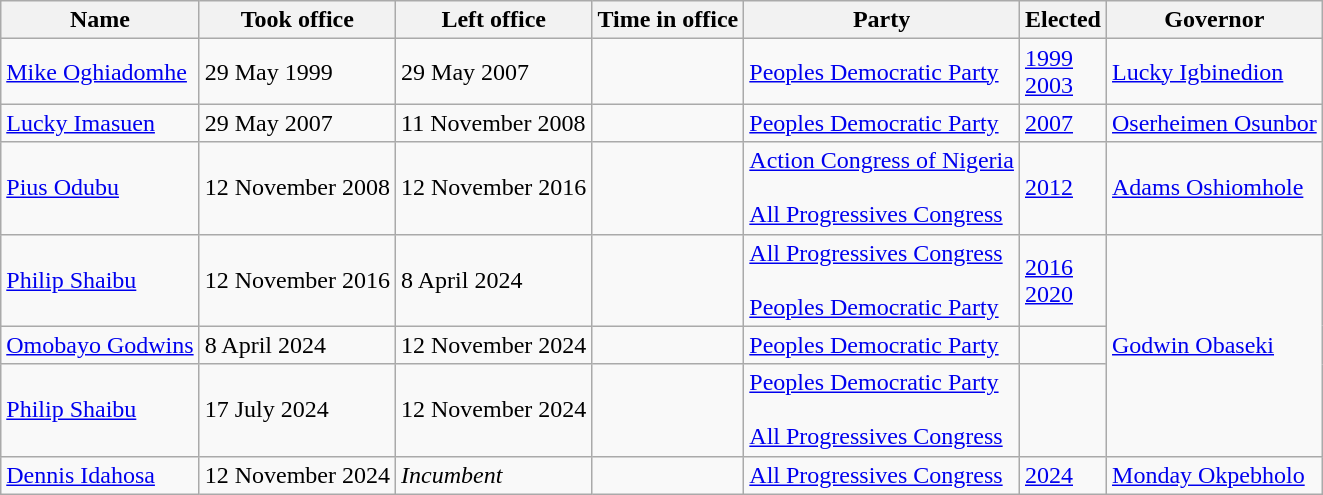<table class="wikitable">
<tr>
<th>Name</th>
<th>Took office</th>
<th>Left office</th>
<th>Time in office</th>
<th>Party</th>
<th>Elected</th>
<th>Governor</th>
</tr>
<tr>
<td><a href='#'>Mike Oghiadomhe</a><br></td>
<td>29 May 1999</td>
<td>29 May 2007</td>
<td></td>
<td><a href='#'>Peoples Democratic Party</a></td>
<td><a href='#'>1999</a><br><a href='#'>2003</a></td>
<td><a href='#'>Lucky Igbinedion</a></td>
</tr>
<tr>
<td><a href='#'>Lucky Imasuen</a></td>
<td>29 May 2007</td>
<td>11 November 2008</td>
<td></td>
<td><a href='#'>Peoples Democratic Party</a></td>
<td><a href='#'>2007</a></td>
<td><a href='#'>Oserheimen Osunbor</a></td>
</tr>
<tr>
<td><a href='#'>Pius Odubu</a><br></td>
<td>12 November 2008</td>
<td>12 November 2016</td>
<td></td>
<td><a href='#'>Action Congress of Nigeria</a><br><br><a href='#'>All Progressives Congress</a></td>
<td><a href='#'>2012</a></td>
<td><a href='#'>Adams Oshiomhole</a></td>
</tr>
<tr>
<td><a href='#'>Philip Shaibu</a><br></td>
<td>12 November 2016</td>
<td>8 April 2024</td>
<td></td>
<td><a href='#'>All Progressives Congress</a><br><br><a href='#'>Peoples Democratic Party</a></td>
<td><a href='#'>2016</a><br><a href='#'>2020</a></td>
<td rowspan="3"><a href='#'>Godwin Obaseki</a></td>
</tr>
<tr>
<td><a href='#'>Omobayo Godwins</a><br></td>
<td>8 April 2024</td>
<td>12 November 2024</td>
<td></td>
<td><a href='#'>Peoples Democratic Party</a></td>
<td></td>
</tr>
<tr>
<td><a href='#'>Philip Shaibu</a><br></td>
<td>17 July 2024</td>
<td>12 November 2024</td>
<td></td>
<td><a href='#'>Peoples Democratic Party</a><br><br><a href='#'>All Progressives Congress</a></td>
<td></td>
</tr>
<tr>
<td><a href='#'>Dennis Idahosa</a><br></td>
<td>12 November 2024</td>
<td><em>Incumbent</em></td>
<td></td>
<td><a href='#'>All Progressives Congress</a></td>
<td><a href='#'>2024</a></td>
<td><a href='#'>Monday Okpebholo</a></td>
</tr>
</table>
